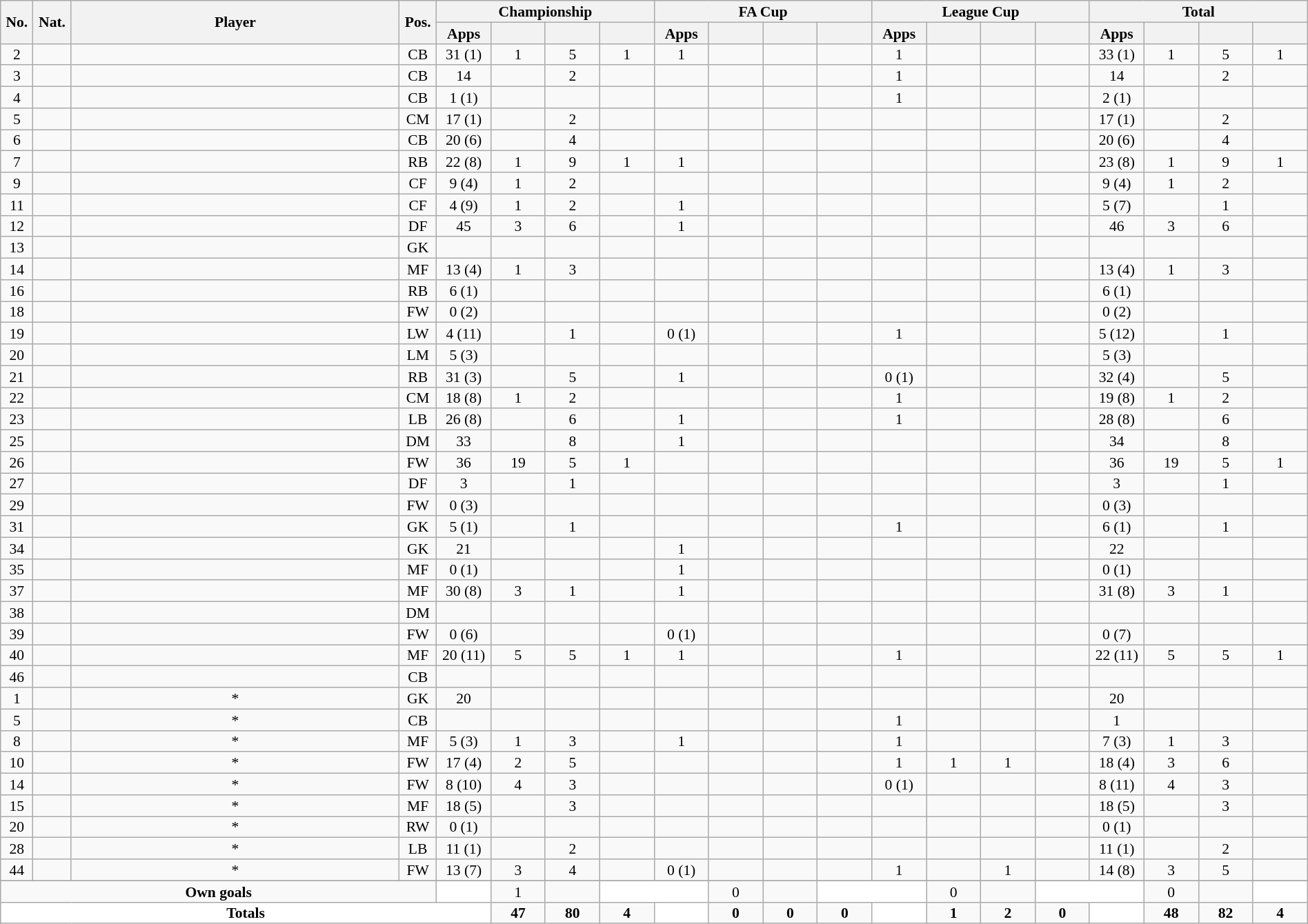<table class="wikitable sortable alternance"  style="font-size:90%; text-align:center; line-height:14px; width:100%;">
<tr>
<th rowspan="2" style="width:10px;"><strong>No.</strong></th>
<th rowspan="2" style="width:10px;"><strong>Nat.</strong></th>
<th rowspan="2" scope="col" style="width:275px;"><strong>Player</strong></th>
<th rowspan="2" style="width:10px;"><strong>Pos.</strong></th>
<th colspan="4"><strong>Championship</strong></th>
<th colspan="4"><strong>FA Cup</strong></th>
<th colspan="4"><strong>League Cup</strong></th>
<th colspan="4"><strong>Total</strong></th>
</tr>
<tr style="text-align:center;">
<th width=40><strong>Apps</strong></th>
<th width=40></th>
<th width=40></th>
<th width=40></th>
<th width=40><strong>Apps</strong></th>
<th width=40></th>
<th width=40></th>
<th width=40></th>
<th width=40><strong>Apps</strong></th>
<th width=40></th>
<th width=40></th>
<th width=40></th>
<th width=40><strong>Apps</strong></th>
<th width=40></th>
<th width=40></th>
<th width=40></th>
</tr>
<tr>
<td>2</td>
<td></td>
<td></td>
<td>CB</td>
<td>31 (1)</td>
<td>1</td>
<td>5</td>
<td>1</td>
<td>1</td>
<td></td>
<td></td>
<td></td>
<td>1</td>
<td></td>
<td></td>
<td></td>
<td>33 (1)</td>
<td>1</td>
<td>5</td>
<td>1</td>
</tr>
<tr>
<td>3</td>
<td></td>
<td></td>
<td>CB</td>
<td>14</td>
<td></td>
<td>2</td>
<td></td>
<td></td>
<td></td>
<td></td>
<td></td>
<td>1</td>
<td></td>
<td></td>
<td></td>
<td>14</td>
<td></td>
<td>2</td>
<td></td>
</tr>
<tr>
<td>4</td>
<td></td>
<td></td>
<td>CB</td>
<td>1 (1)</td>
<td></td>
<td></td>
<td></td>
<td></td>
<td></td>
<td></td>
<td></td>
<td>1</td>
<td></td>
<td></td>
<td></td>
<td>2 (1)</td>
<td></td>
<td></td>
<td></td>
</tr>
<tr>
<td>5</td>
<td></td>
<td></td>
<td>CM</td>
<td>17 (1)</td>
<td></td>
<td>2</td>
<td></td>
<td></td>
<td></td>
<td></td>
<td></td>
<td></td>
<td></td>
<td></td>
<td></td>
<td>17 (1)</td>
<td></td>
<td>2</td>
<td></td>
</tr>
<tr>
<td>6</td>
<td></td>
<td></td>
<td>CB</td>
<td>20 (6)</td>
<td></td>
<td>4</td>
<td></td>
<td></td>
<td></td>
<td></td>
<td></td>
<td></td>
<td></td>
<td></td>
<td></td>
<td>20 (6)</td>
<td></td>
<td>4</td>
<td></td>
</tr>
<tr>
<td>7</td>
<td></td>
<td></td>
<td>RB</td>
<td>22 (8)</td>
<td>1</td>
<td>9</td>
<td>1</td>
<td>1</td>
<td></td>
<td></td>
<td></td>
<td></td>
<td></td>
<td></td>
<td></td>
<td>23 (8)</td>
<td>1</td>
<td>9</td>
<td>1</td>
</tr>
<tr>
<td>9</td>
<td></td>
<td></td>
<td>CF</td>
<td>9 (4)</td>
<td>1</td>
<td>2</td>
<td></td>
<td></td>
<td></td>
<td></td>
<td></td>
<td></td>
<td></td>
<td></td>
<td></td>
<td>9 (4)</td>
<td>1</td>
<td>2</td>
<td></td>
</tr>
<tr>
<td>11</td>
<td></td>
<td></td>
<td>CF</td>
<td>4 (9)</td>
<td>1</td>
<td>2</td>
<td></td>
<td>1</td>
<td></td>
<td></td>
<td></td>
<td></td>
<td></td>
<td></td>
<td></td>
<td>5 (7)</td>
<td></td>
<td>1</td>
<td></td>
</tr>
<tr>
<td>12</td>
<td></td>
<td></td>
<td>DF</td>
<td>45</td>
<td>3</td>
<td>6</td>
<td></td>
<td>1</td>
<td></td>
<td></td>
<td></td>
<td></td>
<td></td>
<td></td>
<td></td>
<td>46</td>
<td>3</td>
<td>6</td>
<td></td>
</tr>
<tr>
<td>13</td>
<td></td>
<td></td>
<td>GK</td>
<td></td>
<td></td>
<td></td>
<td></td>
<td></td>
<td></td>
<td></td>
<td></td>
<td></td>
<td></td>
<td></td>
<td></td>
<td></td>
<td></td>
<td></td>
<td></td>
</tr>
<tr>
<td>14</td>
<td></td>
<td></td>
<td>MF</td>
<td>13 (4)</td>
<td>1</td>
<td>3</td>
<td></td>
<td></td>
<td></td>
<td></td>
<td></td>
<td></td>
<td></td>
<td></td>
<td></td>
<td>13 (4)</td>
<td>1</td>
<td>3</td>
<td></td>
</tr>
<tr>
<td>16</td>
<td></td>
<td></td>
<td>RB</td>
<td>6 (1)</td>
<td></td>
<td></td>
<td></td>
<td></td>
<td></td>
<td></td>
<td></td>
<td></td>
<td></td>
<td></td>
<td></td>
<td>6 (1)</td>
<td></td>
<td></td>
<td></td>
</tr>
<tr>
<td>18</td>
<td></td>
<td></td>
<td>FW</td>
<td>0 (2)</td>
<td></td>
<td></td>
<td></td>
<td></td>
<td></td>
<td></td>
<td></td>
<td></td>
<td></td>
<td></td>
<td></td>
<td>0 (2)</td>
<td></td>
<td></td>
<td></td>
</tr>
<tr>
<td>19</td>
<td></td>
<td></td>
<td>LW</td>
<td>4 (11)</td>
<td></td>
<td>1</td>
<td></td>
<td>0 (1)</td>
<td></td>
<td></td>
<td></td>
<td>1</td>
<td></td>
<td></td>
<td></td>
<td>5 (12)</td>
<td></td>
<td>1</td>
<td></td>
</tr>
<tr>
<td>20</td>
<td></td>
<td></td>
<td>LM</td>
<td>5 (3)</td>
<td></td>
<td></td>
<td></td>
<td></td>
<td></td>
<td></td>
<td></td>
<td></td>
<td></td>
<td></td>
<td></td>
<td>5 (3)</td>
<td></td>
<td></td>
<td></td>
</tr>
<tr>
<td>21</td>
<td></td>
<td></td>
<td>RB</td>
<td>31 (3)</td>
<td></td>
<td>5</td>
<td></td>
<td>1</td>
<td></td>
<td></td>
<td></td>
<td>0 (1)</td>
<td></td>
<td></td>
<td></td>
<td>32 (4)</td>
<td></td>
<td>5</td>
<td></td>
</tr>
<tr>
<td>22</td>
<td></td>
<td></td>
<td>CM</td>
<td>18 (8)</td>
<td>1</td>
<td>2</td>
<td></td>
<td></td>
<td></td>
<td></td>
<td></td>
<td>1</td>
<td></td>
<td></td>
<td></td>
<td>19 (8)</td>
<td>1</td>
<td>2</td>
<td></td>
</tr>
<tr>
<td>23</td>
<td></td>
<td></td>
<td>LB</td>
<td>26 (8)</td>
<td></td>
<td>6</td>
<td></td>
<td>1</td>
<td></td>
<td></td>
<td></td>
<td>1</td>
<td></td>
<td></td>
<td></td>
<td>28 (8)</td>
<td></td>
<td>6</td>
<td></td>
</tr>
<tr>
<td>25</td>
<td></td>
<td></td>
<td>DM</td>
<td>33</td>
<td></td>
<td>8</td>
<td></td>
<td>1</td>
<td></td>
<td></td>
<td></td>
<td></td>
<td></td>
<td></td>
<td></td>
<td>34</td>
<td></td>
<td>8</td>
<td></td>
</tr>
<tr>
<td>26</td>
<td></td>
<td></td>
<td>FW</td>
<td>36</td>
<td>19</td>
<td>5</td>
<td>1</td>
<td></td>
<td></td>
<td></td>
<td></td>
<td></td>
<td></td>
<td></td>
<td></td>
<td>36</td>
<td>19</td>
<td>5</td>
<td>1</td>
</tr>
<tr>
<td>27</td>
<td></td>
<td></td>
<td>DF</td>
<td>3</td>
<td></td>
<td>1</td>
<td></td>
<td></td>
<td></td>
<td></td>
<td></td>
<td></td>
<td></td>
<td></td>
<td></td>
<td>3</td>
<td></td>
<td>1</td>
<td></td>
</tr>
<tr>
<td>29</td>
<td></td>
<td></td>
<td>FW</td>
<td>0 (3)</td>
<td></td>
<td></td>
<td></td>
<td></td>
<td></td>
<td></td>
<td></td>
<td></td>
<td></td>
<td></td>
<td></td>
<td>0 (3)</td>
<td></td>
<td></td>
<td></td>
</tr>
<tr>
<td>31</td>
<td></td>
<td></td>
<td>GK</td>
<td>5 (1)</td>
<td></td>
<td>1</td>
<td></td>
<td></td>
<td></td>
<td></td>
<td></td>
<td>1</td>
<td></td>
<td></td>
<td></td>
<td>6 (1)</td>
<td></td>
<td>1</td>
<td></td>
</tr>
<tr>
<td>34</td>
<td></td>
<td></td>
<td>GK</td>
<td>21</td>
<td></td>
<td></td>
<td></td>
<td>1</td>
<td></td>
<td></td>
<td></td>
<td></td>
<td></td>
<td></td>
<td></td>
<td>22</td>
<td></td>
<td></td>
<td></td>
</tr>
<tr>
<td>35</td>
<td></td>
<td></td>
<td>MF</td>
<td>0 (1)</td>
<td></td>
<td></td>
<td></td>
<td>1</td>
<td></td>
<td></td>
<td></td>
<td></td>
<td></td>
<td></td>
<td></td>
<td>0 (1)</td>
<td></td>
<td></td>
<td></td>
</tr>
<tr>
<td>37</td>
<td></td>
<td></td>
<td>MF</td>
<td>30 (8)</td>
<td>3</td>
<td>1</td>
<td></td>
<td>1</td>
<td></td>
<td></td>
<td></td>
<td></td>
<td></td>
<td></td>
<td></td>
<td>31 (8)</td>
<td>3</td>
<td>1</td>
<td></td>
</tr>
<tr>
<td>38</td>
<td></td>
<td></td>
<td>DM</td>
<td></td>
<td></td>
<td></td>
<td></td>
<td></td>
<td></td>
<td></td>
<td></td>
<td></td>
<td></td>
<td></td>
<td></td>
<td></td>
<td></td>
<td></td>
<td></td>
</tr>
<tr>
<td>39</td>
<td></td>
<td></td>
<td>FW</td>
<td>0 (6)</td>
<td></td>
<td></td>
<td></td>
<td>0 (1)</td>
<td></td>
<td></td>
<td></td>
<td></td>
<td></td>
<td></td>
<td></td>
<td>0 (7)</td>
<td></td>
<td></td>
<td></td>
</tr>
<tr>
<td>40</td>
<td></td>
<td></td>
<td>MF</td>
<td>20 (11)</td>
<td>5</td>
<td>5</td>
<td>1</td>
<td>1</td>
<td></td>
<td></td>
<td></td>
<td>1</td>
<td></td>
<td></td>
<td></td>
<td>22 (11)</td>
<td>5</td>
<td>5</td>
<td>1</td>
</tr>
<tr>
<td>46</td>
<td></td>
<td></td>
<td>CB</td>
<td></td>
<td></td>
<td></td>
<td></td>
<td></td>
<td></td>
<td></td>
<td></td>
<td></td>
<td></td>
<td></td>
<td></td>
<td></td>
<td></td>
<td></td>
<td></td>
</tr>
<tr>
<td>1</td>
<td></td>
<td>*</td>
<td>GK</td>
<td>20</td>
<td></td>
<td></td>
<td></td>
<td></td>
<td></td>
<td></td>
<td></td>
<td></td>
<td></td>
<td></td>
<td></td>
<td>20</td>
<td></td>
<td></td>
<td></td>
</tr>
<tr>
<td>5</td>
<td></td>
<td>*</td>
<td>CB</td>
<td></td>
<td></td>
<td></td>
<td></td>
<td></td>
<td></td>
<td></td>
<td></td>
<td>1</td>
<td></td>
<td></td>
<td></td>
<td>1</td>
<td></td>
<td></td>
<td></td>
</tr>
<tr>
<td>8</td>
<td></td>
<td>*</td>
<td>MF</td>
<td>5 (3)</td>
<td>1</td>
<td>3</td>
<td></td>
<td>1</td>
<td></td>
<td></td>
<td></td>
<td>1</td>
<td></td>
<td></td>
<td></td>
<td>7 (3)</td>
<td>1</td>
<td>3</td>
<td></td>
</tr>
<tr>
<td>10</td>
<td></td>
<td>*</td>
<td>FW</td>
<td>17 (4)</td>
<td>2</td>
<td>5</td>
<td></td>
<td></td>
<td></td>
<td></td>
<td></td>
<td>1</td>
<td>1</td>
<td>1</td>
<td></td>
<td>18 (4)</td>
<td>3</td>
<td>6</td>
<td></td>
</tr>
<tr>
<td>14</td>
<td></td>
<td>*</td>
<td>FW</td>
<td>8 (10)</td>
<td>4</td>
<td>3</td>
<td></td>
<td></td>
<td></td>
<td></td>
<td></td>
<td>0 (1)</td>
<td></td>
<td></td>
<td></td>
<td>8 (11)</td>
<td>4</td>
<td>3</td>
<td></td>
</tr>
<tr>
<td>15</td>
<td></td>
<td>*</td>
<td>MF</td>
<td>18 (5)</td>
<td></td>
<td>3</td>
<td></td>
<td></td>
<td></td>
<td></td>
<td></td>
<td></td>
<td></td>
<td></td>
<td></td>
<td>18 (5)</td>
<td></td>
<td>3</td>
<td></td>
</tr>
<tr>
<td>20</td>
<td></td>
<td>*</td>
<td>RW</td>
<td>0 (1)</td>
<td></td>
<td></td>
<td></td>
<td></td>
<td></td>
<td></td>
<td></td>
<td></td>
<td></td>
<td></td>
<td></td>
<td>0 (1)</td>
<td></td>
<td></td>
<td></td>
</tr>
<tr>
<td>28</td>
<td></td>
<td>*</td>
<td>LB</td>
<td>11 (1)</td>
<td></td>
<td>2</td>
<td></td>
<td></td>
<td></td>
<td></td>
<td></td>
<td></td>
<td></td>
<td></td>
<td></td>
<td>11 (1)</td>
<td></td>
<td>2</td>
<td></td>
</tr>
<tr>
<td>44</td>
<td></td>
<td>*</td>
<td>FW</td>
<td>13 (7)</td>
<td>3</td>
<td>4</td>
<td></td>
<td>0 (1)</td>
<td></td>
<td></td>
<td></td>
<td>1</td>
<td></td>
<td>1</td>
<td></td>
<td>14 (8)</td>
<td>3</td>
<td>5</td>
<td></td>
</tr>
<tr>
</tr>
<tr class="sortbottom">
<td colspan="4"><strong>Own goals</strong></td>
<td ! style="background:white; text-align: center;"></td>
<td>1</td>
<td></td>
<td ! colspan="2" style="background:white; text-align: center;"></td>
<td>0</td>
<td></td>
<td ! colspan="2" style="background:white; text-align: center;"></td>
<td>0</td>
<td></td>
<td ! colspan="2" style="background:white; text-align: center;"></td>
<td>0</td>
<td></td>
<td ! colspan="2" style="background:white; text-align: center;"></td>
</tr>
<tr class="sortbottom">
<td colspan="5"  style="background:white; text-align: center;"><strong>Totals</strong></td>
<td><strong>47</strong></td>
<td><strong>80</strong></td>
<td><strong>4</strong></td>
<td ! rowspan="2" style="background:white; text-align: center;"></td>
<td><strong>0</strong></td>
<td><strong>0</strong></td>
<td><strong>0</strong></td>
<td ! rowspan="2" style="background:white; text-align: center;"></td>
<td><strong>1</strong></td>
<td><strong>2</strong></td>
<td><strong>0</strong></td>
<td ! rowspan="2" style="background:white; text-align: center;"></td>
<td><strong>48</strong></td>
<td><strong>82</strong></td>
<td><strong>4</strong></td>
</tr>
</table>
